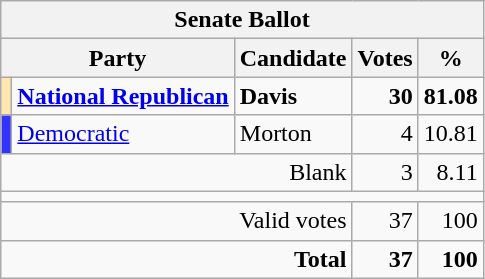<table class=wikitable style=text-align:right>
<tr>
<th colspan="5">Senate Ballot</th>
</tr>
<tr>
<th colspan=2>Party</th>
<th>Candidate</th>
<th>Votes</th>
<th>%</th>
</tr>
<tr>
<td bgcolor=#FFE6B></td>
<td align=left><strong><a href='#'>National Republican</a></strong></td>
<td align=left><strong>Davis</strong></td>
<td><strong>30</strong></td>
<td><strong>81.08</strong></td>
</tr>
<tr>
<td bgcolor=#3333FF></td>
<td align=left><a href='#'>Democratic</a></td>
<td align=left>Morton</td>
<td>4</td>
<td>10.81</td>
</tr>
<tr>
<td colspan=3>Blank</td>
<td>3</td>
<td>8.11</td>
</tr>
<tr>
<td colspan=12></td>
</tr>
<tr>
<td colspan=3>Valid votes</td>
<td>37</td>
<td>100</td>
</tr>
<tr>
<td colspan=3><strong>Total</strong></td>
<td><strong>37</strong></td>
<td><strong>100</strong></td>
</tr>
</table>
